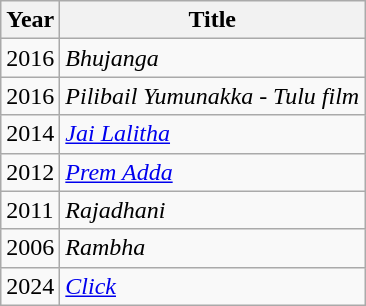<table class="wikitable">
<tr>
<th>Year</th>
<th>Title</th>
</tr>
<tr>
<td>2016</td>
<td><em>Bhujanga</em></td>
</tr>
<tr>
<td>2016</td>
<td><em>Pilibail Yumunakka - Tulu film</em></td>
</tr>
<tr>
<td>2014</td>
<td><em><a href='#'>Jai Lalitha</a></em></td>
</tr>
<tr>
<td>2012</td>
<td><em><a href='#'>Prem Adda</a></em></td>
</tr>
<tr>
<td>2011</td>
<td><em>Rajadhani</em></td>
</tr>
<tr>
<td>2006</td>
<td><em>Rambha</em></td>
</tr>
<tr>
<td>2024</td>
<td><em><a href='#'>Click</a></em></td>
</tr>
</table>
